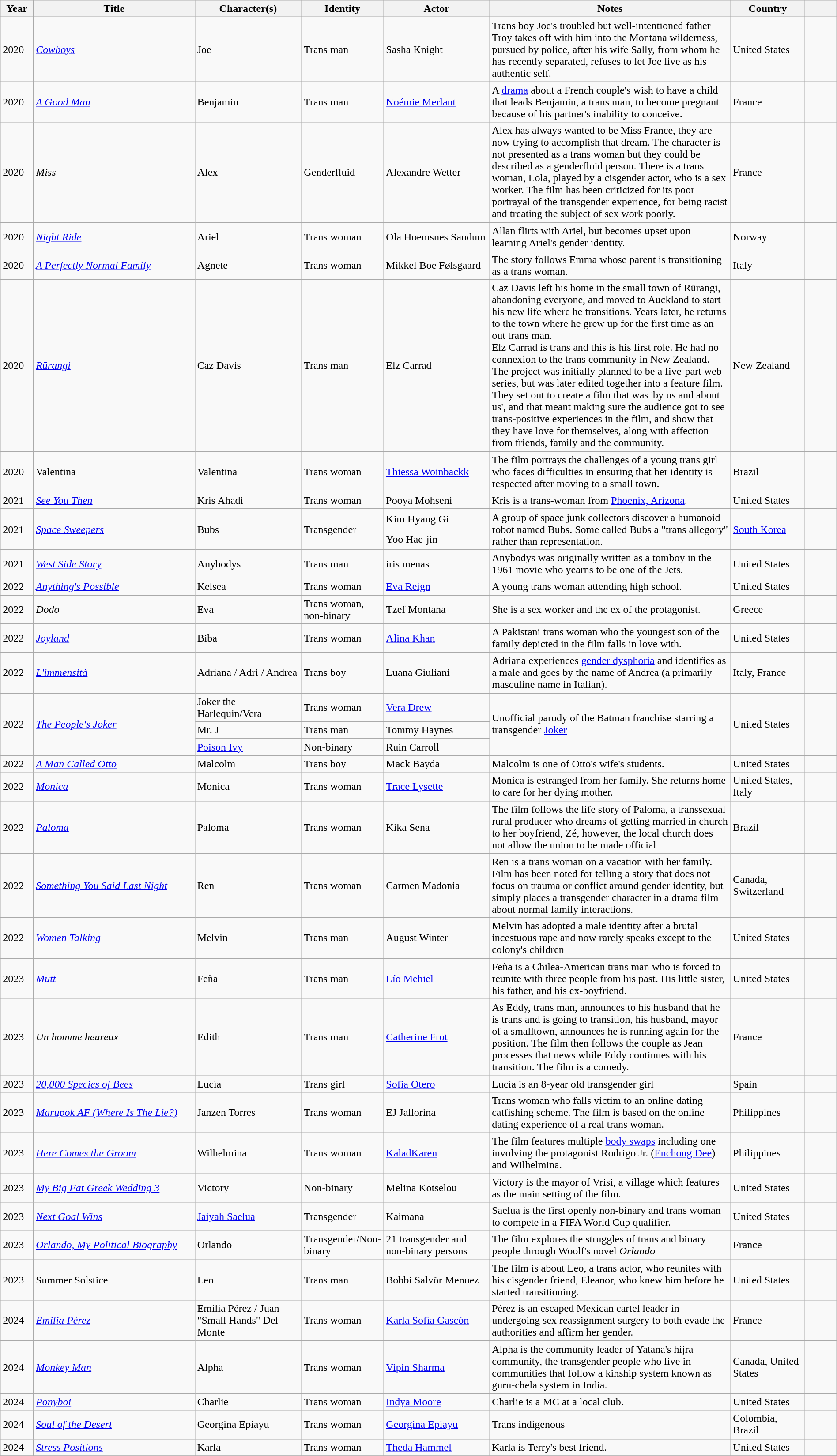<table class="wikitable sortable" style="width: 100%">
<tr>
<th style="width:4%;">Year</th>
<th style="width:20%;">Title</th>
<th style="width:13%;">Character(s)</th>
<th style="width:7%;">Identity</th>
<th style="width:13%;">Actor</th>
<th style="width:30%;">Notes</th>
<th style="width:9%;">Country</th>
<th style="width:4%;" class="unsortable"></th>
</tr>
<tr>
<td>2020</td>
<td><em><a href='#'>Cowboys</a></em></td>
<td>Joe</td>
<td>Trans man</td>
<td>Sasha Knight</td>
<td>Trans boy Joe's troubled but well-intentioned father Troy takes off with him into the Montana wilderness, pursued by police, after his wife Sally, from whom he has recently separated, refuses to let Joe live as his authentic self.</td>
<td>United States</td>
<td></td>
</tr>
<tr>
<td>2020</td>
<td><em><a href='#'>A Good Man</a></em></td>
<td>Benjamin</td>
<td>Trans man</td>
<td><a href='#'>Noémie Merlant</a></td>
<td>A <a href='#'>drama</a> about a French couple's wish to have a child that leads Benjamin, a trans man, to become pregnant because of his partner's inability to conceive.</td>
<td>France</td>
<td></td>
</tr>
<tr>
<td>2020</td>
<td><em>Miss</em></td>
<td>Alex</td>
<td>Genderfluid</td>
<td>Alexandre Wetter</td>
<td>Alex has always wanted to be Miss France, they are now trying to accomplish that dream. The character is not presented as a trans woman but they could be described as a genderfluid person. There is a trans woman, Lola, played by a cisgender actor, who is a sex worker. The film has been criticized for its poor portrayal of the transgender experience, for being racist and treating the subject of sex work poorly.</td>
<td>France</td>
<td></td>
</tr>
<tr>
<td>2020</td>
<td><em><a href='#'>Night Ride</a></em></td>
<td>Ariel</td>
<td>Trans woman</td>
<td>Ola Hoemsnes Sandum</td>
<td>Allan flirts with Ariel, but becomes upset upon learning Ariel's gender identity.</td>
<td>Norway</td>
<td></td>
</tr>
<tr>
<td>2020</td>
<td><em><a href='#'>A Perfectly Normal Family</a></em></td>
<td>Agnete</td>
<td>Trans woman</td>
<td>Mikkel Boe Følsgaard</td>
<td>The story follows Emma whose parent is transitioning as a trans woman.</td>
<td>Italy</td>
<td></td>
</tr>
<tr>
<td>2020</td>
<td><em><a href='#'>Rūrangi</a></em></td>
<td>Caz Davis</td>
<td>Trans man</td>
<td>Elz Carrad</td>
<td>Caz Davis left his home in the small town of Rūrangi, abandoning everyone, and moved to Auckland to start his new life where he transitions. Years later, he returns to the town where he grew up for the first time as an out trans man.<br>Elz Carrad is trans and this is his first role. He had no connexion to the trans community in New Zealand. 
The project was initially planned to be a five-part web series, but was later edited together into a feature film. They set out to create a film that was 'by us and about us', and that meant making sure the audience got to see trans-positive experiences in the film, and show that they have love for themselves, along with affection from friends, family and the community.</td>
<td>New Zealand</td>
<td></td>
</tr>
<tr>
<td>2020</td>
<td>Valentina</td>
<td>Valentina</td>
<td>Trans woman</td>
<td><a href='#'>Thiessa Woinbackk</a></td>
<td>The film portrays the challenges of a young trans girl who faces difficulties in ensuring that her identity is respected after moving to a small town.</td>
<td>Brazil</td>
<td></td>
</tr>
<tr>
<td>2021</td>
<td><em><a href='#'>See You Then</a></em></td>
<td>Kris Ahadi</td>
<td>Trans woman</td>
<td>Pooya Mohseni</td>
<td>Kris is a trans-woman from <a href='#'>Phoenix, Arizona</a>.</td>
<td>United States</td>
<td></td>
</tr>
<tr>
<td rowspan="2">2021</td>
<td rowspan="2"><em><a href='#'>Space Sweepers</a></em></td>
<td rowspan="2">Bubs</td>
<td rowspan="2">Transgender</td>
<td>Kim Hyang Gi</td>
<td rowspan="2">A group of space junk collectors discover a humanoid robot named Bubs. Some called Bubs a "trans allegory" rather than representation.</td>
<td rowspan="2"><a href='#'>South Korea</a></td>
<td rowspan="2"></td>
</tr>
<tr>
<td>Yoo Hae-jin</td>
</tr>
<tr>
<td>2021</td>
<td><em><a href='#'>West Side Story</a></em></td>
<td>Anybodys</td>
<td>Trans man</td>
<td>iris menas</td>
<td>Anybodys was originally written as a tomboy in the 1961 movie who yearns to be one of the Jets.</td>
<td>United States</td>
<td></td>
</tr>
<tr>
<td>2022</td>
<td><em><a href='#'>Anything's Possible</a></em></td>
<td>Kelsea</td>
<td>Trans woman</td>
<td><a href='#'>Eva Reign</a></td>
<td>A young trans woman attending high school.</td>
<td>United States</td>
<td></td>
</tr>
<tr>
<td>2022</td>
<td><em>Dodo</em></td>
<td>Eva</td>
<td>Trans woman, non-binary</td>
<td>Tzef Montana</td>
<td>She is a sex worker and the ex of the protagonist.</td>
<td>Greece</td>
<td></td>
</tr>
<tr>
<td>2022</td>
<td><em><a href='#'>Joyland</a></em></td>
<td>Biba</td>
<td>Trans woman</td>
<td><a href='#'>Alina Khan</a></td>
<td>A Pakistani trans woman who the youngest son of the family depicted in the film falls in love with.</td>
<td>United States</td>
<td></td>
</tr>
<tr>
<td>2022</td>
<td><em><a href='#'>L'immensità</a></em></td>
<td>Adriana / Adri / Andrea</td>
<td>Trans boy</td>
<td>Luana Giuliani</td>
<td>Adriana experiences <a href='#'>gender dysphoria</a> and identifies as a male and goes by the name of Andrea (a primarily masculine name in Italian).</td>
<td>Italy, France</td>
<td></td>
</tr>
<tr>
<td rowspan="3">2022</td>
<td rowspan="3"><em><a href='#'>The People's Joker</a></em></td>
<td>Joker the Harlequin/Vera</td>
<td>Trans woman</td>
<td><a href='#'>Vera Drew</a></td>
<td rowspan="3">Unofficial parody of the Batman franchise starring a transgender <a href='#'>Joker</a></td>
<td rowspan="3">United States</td>
<td rowspan="3"></td>
</tr>
<tr>
<td>Mr. J</td>
<td>Trans man</td>
<td>Tommy Haynes</td>
</tr>
<tr>
<td><a href='#'>Poison Ivy</a></td>
<td>Non-binary</td>
<td>Ruin Carroll</td>
</tr>
<tr>
<td>2022</td>
<td><em><a href='#'>A Man Called Otto</a></em></td>
<td>Malcolm</td>
<td>Trans boy</td>
<td>Mack Bayda</td>
<td>Malcolm is one of Otto's wife's students.</td>
<td>United States</td>
<td></td>
</tr>
<tr>
<td>2022</td>
<td><em><a href='#'>Monica</a></em></td>
<td>Monica</td>
<td>Trans woman</td>
<td><a href='#'>Trace Lysette</a></td>
<td>Monica is estranged from her family. She returns home to care for her dying mother.</td>
<td>United States, Italy</td>
<td></td>
</tr>
<tr>
<td>2022</td>
<td><em><a href='#'>Paloma</a></em></td>
<td>Paloma</td>
<td>Trans woman</td>
<td>Kika Sena</td>
<td>The film follows the life story of Paloma, a transsexual rural producer who dreams of getting married in church to her boyfriend, Zé, however, the local church does not allow the union to be made official</td>
<td>Brazil</td>
<td></td>
</tr>
<tr>
<td>2022</td>
<td><em><a href='#'>Something You Said Last Night</a></em></td>
<td>Ren</td>
<td>Trans woman</td>
<td>Carmen Madonia</td>
<td>Ren is a trans woman on a vacation with her family. Film has been noted for telling a story that does not focus on trauma or conflict around gender identity, but simply places a transgender character in a drama film about normal family interactions.</td>
<td>Canada, Switzerland</td>
<td></td>
</tr>
<tr>
<td>2022</td>
<td><em><a href='#'>Women Talking</a></em></td>
<td>Melvin</td>
<td>Trans man</td>
<td>August Winter</td>
<td>Melvin has adopted a male identity after a brutal incestuous rape and now rarely speaks except to the colony's children</td>
<td>United States</td>
<td></td>
</tr>
<tr>
<td>2023</td>
<td><em><a href='#'>Mutt</a></em></td>
<td>Feña</td>
<td>Trans man</td>
<td><a href='#'>Lío Mehiel</a></td>
<td>Feña is a Chilea-American trans man who is forced to reunite with three people from his past. His little sister, his father, and his ex-boyfriend.</td>
<td>United States</td>
<td><br></td>
</tr>
<tr>
<td>2023</td>
<td><em>Un homme heureux</em></td>
<td>Edith</td>
<td>Trans man</td>
<td><a href='#'>Catherine Frot</a></td>
<td>As Eddy, trans man, announces to his husband that he is trans and is going to transition, his husband, mayor of a smalltown, announces he is running again for the position. The film then follows the couple as Jean processes that news while Eddy continues with his transition. The film is a comedy.</td>
<td>France</td>
<td></td>
</tr>
<tr>
<td>2023</td>
<td><em><a href='#'>20,000 Species of Bees</a></em></td>
<td>Lucía</td>
<td>Trans girl</td>
<td><a href='#'>Sofia Otero</a></td>
<td>Lucía is an 8-year old transgender girl</td>
<td>Spain</td>
<td></td>
</tr>
<tr>
<td>2023</td>
<td><em><a href='#'>Marupok AF (Where Is The Lie?)</a></em></td>
<td>Janzen Torres</td>
<td>Trans woman</td>
<td>EJ Jallorina</td>
<td>Trans woman who falls victim to an online dating catfishing scheme. The film is based on the online dating experience of a real trans woman.</td>
<td>Philippines</td>
<td></td>
</tr>
<tr>
<td>2023</td>
<td><em><a href='#'>Here Comes the Groom</a></em></td>
<td>Wilhelmina</td>
<td>Trans woman</td>
<td><a href='#'>KaladKaren</a></td>
<td>The film features multiple <a href='#'>body swaps</a> including one involving the protagonist  Rodrigo Jr. (<a href='#'>Enchong Dee</a>) and Wilhelmina.</td>
<td>Philippines</td>
<td></td>
</tr>
<tr>
<td>2023</td>
<td><em><a href='#'>My Big Fat Greek Wedding 3</a></em></td>
<td>Victory</td>
<td>Non-binary</td>
<td>Melina Kotselou</td>
<td>Victory is the mayor of Vrisi, a village which features as the main setting of the film.</td>
<td>United States</td>
<td></td>
</tr>
<tr>
<td>2023</td>
<td><em><a href='#'>Next Goal Wins</a></em></td>
<td><a href='#'>Jaiyah Saelua</a></td>
<td>Transgender</td>
<td>Kaimana</td>
<td>Saelua is the first openly non-binary and trans woman to compete in a FIFA World Cup qualifier.</td>
<td>United States</td>
<td></td>
</tr>
<tr>
<td>2023</td>
<td><em><a href='#'>Orlando, My Political Biography</a></em></td>
<td>Orlando</td>
<td>Transgender/Non-binary</td>
<td>21 transgender and non-binary persons</td>
<td>The film explores the struggles of trans and binary people through Woolf's novel <em>Orlando</em></td>
<td>France</td>
<td></td>
</tr>
<tr>
<td>2023</td>
<td>Summer Solstice</td>
<td>Leo</td>
<td>Trans man</td>
<td>Bobbi Salvör Menuez</td>
<td>The film is about Leo, a trans actor, who reunites with his cisgender friend, Eleanor, who knew him before he started transitioning.</td>
<td>United States</td>
<td></td>
</tr>
<tr>
<td>2024</td>
<td><em><a href='#'>Emilia Pérez</a></em></td>
<td>Emilia Pérez / Juan "Small Hands" Del Monte</td>
<td>Trans woman</td>
<td><a href='#'>Karla Sofía Gascón</a></td>
<td>Pérez is an escaped Mexican cartel leader in undergoing sex reassignment surgery to both evade the authorities and affirm her gender.</td>
<td>France</td>
<td></td>
</tr>
<tr>
<td>2024</td>
<td><em><a href='#'>Monkey Man</a></em></td>
<td>Alpha</td>
<td>Trans woman</td>
<td><a href='#'>Vipin Sharma</a></td>
<td>Alpha is the community leader of Yatana's hijra community, the transgender people who live in communities that follow a kinship system known as guru-chela system in India.</td>
<td>Canada, United States</td>
<td></td>
</tr>
<tr>
<td>2024</td>
<td><em><a href='#'>Ponyboi</a></em></td>
<td>Charlie</td>
<td>Trans woman</td>
<td><a href='#'>Indya Moore</a></td>
<td>Charlie is a MC at a local club.</td>
<td>United States</td>
<td></td>
</tr>
<tr>
<td>2024</td>
<td><em><a href='#'>Soul of the Desert</a></em></td>
<td>Georgina Epiayu</td>
<td>Trans woman</td>
<td><a href='#'>Georgina Epiayu</a></td>
<td>Trans indigenous</td>
<td>Colombia, Brazil</td>
<td></td>
</tr>
<tr>
<td>2024</td>
<td><em><a href='#'>Stress Positions</a></em></td>
<td>Karla</td>
<td>Trans woman</td>
<td><a href='#'>Theda Hammel</a></td>
<td>Karla is Terry's best friend.</td>
<td>United States</td>
<td></td>
</tr>
<tr>
</tr>
</table>
